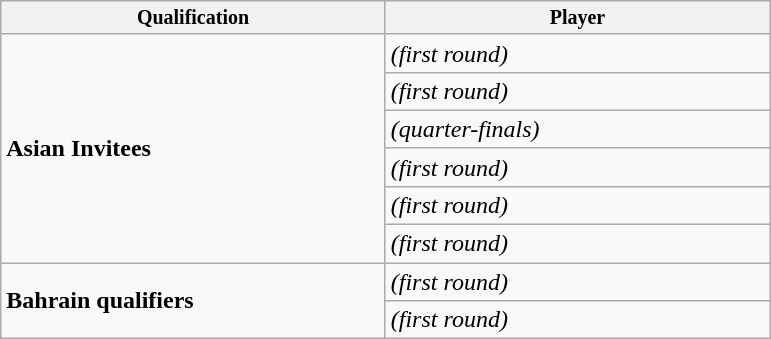<table class="wikitable">
<tr style="font-size:10pt;font-weight:bold">
<th width="250">Qualification</th>
<th width="250">Player</th>
</tr>
<tr>
<td rowspan="6"><strong>Asian Invitees</strong></td>
<td> <em>(first round)</em></td>
</tr>
<tr>
<td> <em>(first round)</em></td>
</tr>
<tr>
<td> <em>(quarter-finals)</em></td>
</tr>
<tr>
<td> <em>(first round)</em></td>
</tr>
<tr>
<td> <em>(first round)</em></td>
</tr>
<tr>
<td> <em>(first round)</em></td>
</tr>
<tr>
<td rowspan="2"><strong>Bahrain qualifiers</strong></td>
<td> <em>(first round)</em></td>
</tr>
<tr>
<td> <em>(first round)</em></td>
</tr>
</table>
